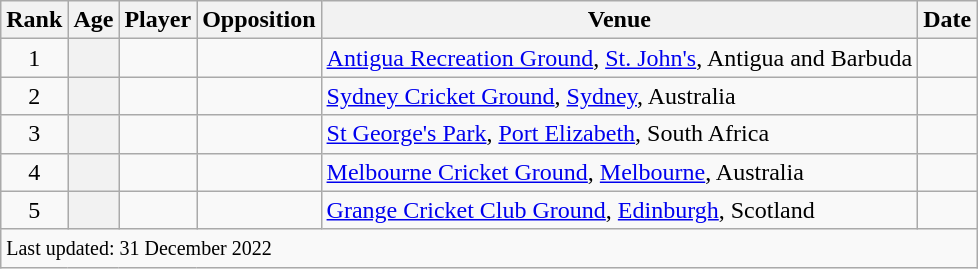<table class="wikitable plainrowheaders sortable">
<tr>
<th scope=col>Rank</th>
<th scope=col>Age</th>
<th scope=col>Player</th>
<th scope=col>Opposition</th>
<th scope=col>Venue</th>
<th scope=col>Date</th>
</tr>
<tr>
<td align=center>1</td>
<th scope=row style=text-align:center;></th>
<td></td>
<td></td>
<td><a href='#'>Antigua Recreation Ground</a>, <a href='#'>St. John's</a>, Antigua and Barbuda</td>
<td><a href='#'></a></td>
</tr>
<tr>
<td align=center>2</td>
<th scope=row style=text-align:center;></th>
<td></td>
<td></td>
<td><a href='#'>Sydney Cricket Ground</a>, <a href='#'>Sydney</a>, Australia</td>
<td><a href='#'></a></td>
</tr>
<tr>
<td align=center>3</td>
<th scope=row style=text-align:center;></th>
<td></td>
<td></td>
<td><a href='#'>St George's Park</a>, <a href='#'>Port Elizabeth</a>, South Africa</td>
<td><a href='#'></a></td>
</tr>
<tr>
<td align=center>4</td>
<th scope=row style=text-align:center;></th>
<td></td>
<td></td>
<td><a href='#'>Melbourne Cricket Ground</a>, <a href='#'>Melbourne</a>, Australia</td>
<td><a href='#'></a></td>
</tr>
<tr>
<td align=center>5</td>
<th scope=row style=text-align:center;></th>
<td></td>
<td></td>
<td><a href='#'>Grange Cricket Club Ground</a>, <a href='#'>Edinburgh</a>, Scotland</td>
<td><a href='#'></a></td>
</tr>
<tr class=sortbottom>
<td colspan=7><small>Last updated: 31 December 2022</small></td>
</tr>
</table>
